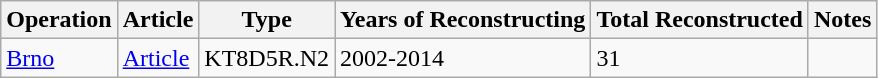<table class="wikitable sortable mw-collapsible mw-collapsed">
<tr>
<th>Operation</th>
<th>Article</th>
<th>Type</th>
<th>Years of Reconstructing</th>
<th>Total Reconstructed</th>
<th>Notes</th>
</tr>
<tr>
<td><a href='#'>Brno</a></td>
<td><a href='#'>Article</a></td>
<td>KT8D5R.N2</td>
<td>2002-2014</td>
<td>31</td>
<td></td>
</tr>
</table>
